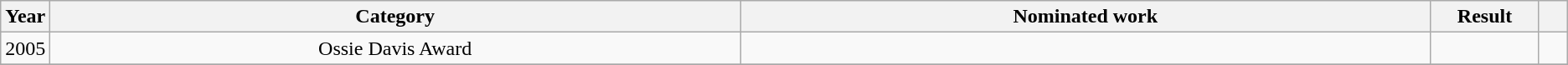<table class="wikitable">
<tr>
<th scope="col" style="width:1em;">Year</th>
<th scope="col" style="width:35em;">Category</th>
<th scope="col" style="width:35em;">Nominated work</th>
<th scope="col" style="width:5em;">Result</th>
<th scope="col" style="width:1em;" class="unsortable"></th>
</tr>
<tr>
<td align="center">2005</td>
<td align="center">Ossie Davis Award</td>
<td align="center"></td>
<td></td>
<td></td>
</tr>
<tr>
</tr>
</table>
